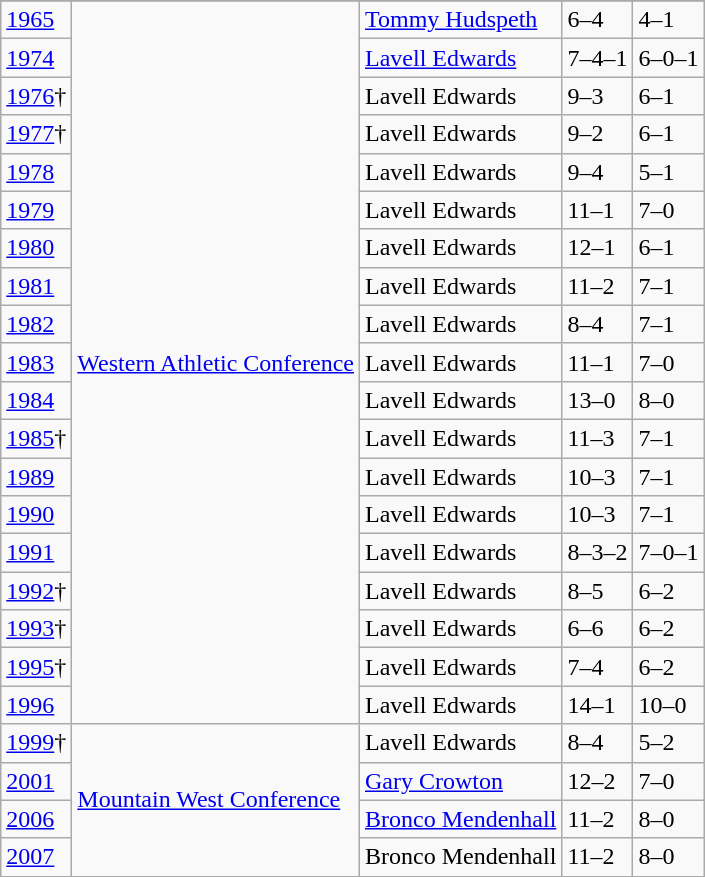<table class="wikitable">
<tr>
</tr>
<tr>
<td><a href='#'>1965</a></td>
<td rowspan="19"><a href='#'>Western Athletic Conference</a></td>
<td><a href='#'>Tommy Hudspeth</a></td>
<td>6–4</td>
<td>4–1</td>
</tr>
<tr>
<td><a href='#'>1974</a></td>
<td><a href='#'>Lavell Edwards</a></td>
<td>7–4–1</td>
<td>6–0–1</td>
</tr>
<tr>
<td><a href='#'>1976</a>†</td>
<td>Lavell Edwards</td>
<td>9–3</td>
<td>6–1</td>
</tr>
<tr>
<td><a href='#'>1977</a>†</td>
<td>Lavell Edwards</td>
<td>9–2</td>
<td>6–1</td>
</tr>
<tr>
<td><a href='#'>1978</a></td>
<td>Lavell Edwards</td>
<td>9–4</td>
<td>5–1</td>
</tr>
<tr>
<td><a href='#'>1979</a></td>
<td>Lavell Edwards</td>
<td>11–1</td>
<td>7–0</td>
</tr>
<tr>
<td><a href='#'>1980</a></td>
<td>Lavell Edwards</td>
<td>12–1</td>
<td>6–1</td>
</tr>
<tr>
<td><a href='#'>1981</a></td>
<td>Lavell Edwards</td>
<td>11–2</td>
<td>7–1</td>
</tr>
<tr>
<td><a href='#'>1982</a></td>
<td>Lavell Edwards</td>
<td>8–4</td>
<td>7–1</td>
</tr>
<tr>
<td><a href='#'>1983</a></td>
<td>Lavell Edwards</td>
<td>11–1</td>
<td>7–0</td>
</tr>
<tr>
<td><a href='#'>1984</a></td>
<td>Lavell Edwards</td>
<td>13–0</td>
<td>8–0</td>
</tr>
<tr>
<td><a href='#'>1985</a>†</td>
<td>Lavell Edwards</td>
<td>11–3</td>
<td>7–1</td>
</tr>
<tr>
<td><a href='#'>1989</a></td>
<td>Lavell Edwards</td>
<td>10–3</td>
<td>7–1</td>
</tr>
<tr>
<td><a href='#'>1990</a></td>
<td>Lavell Edwards</td>
<td>10–3</td>
<td>7–1</td>
</tr>
<tr>
<td><a href='#'>1991</a></td>
<td>Lavell Edwards</td>
<td>8–3–2</td>
<td>7–0–1</td>
</tr>
<tr>
<td><a href='#'>1992</a>†</td>
<td>Lavell Edwards</td>
<td>8–5</td>
<td>6–2</td>
</tr>
<tr>
<td><a href='#'>1993</a>†</td>
<td>Lavell Edwards</td>
<td>6–6</td>
<td>6–2</td>
</tr>
<tr>
<td><a href='#'>1995</a>†</td>
<td>Lavell Edwards</td>
<td>7–4</td>
<td>6–2</td>
</tr>
<tr>
<td><a href='#'>1996</a></td>
<td>Lavell Edwards</td>
<td>14–1</td>
<td>10–0</td>
</tr>
<tr>
<td><a href='#'>1999</a>†</td>
<td rowspan="4"><a href='#'>Mountain West Conference</a></td>
<td>Lavell Edwards</td>
<td>8–4</td>
<td>5–2</td>
</tr>
<tr>
<td><a href='#'>2001</a></td>
<td><a href='#'>Gary Crowton</a></td>
<td>12–2</td>
<td>7–0</td>
</tr>
<tr>
<td><a href='#'>2006</a></td>
<td><a href='#'>Bronco Mendenhall</a></td>
<td>11–2</td>
<td>8–0</td>
</tr>
<tr>
<td><a href='#'>2007</a></td>
<td>Bronco Mendenhall</td>
<td>11–2</td>
<td>8–0</td>
</tr>
<tr>
</tr>
</table>
